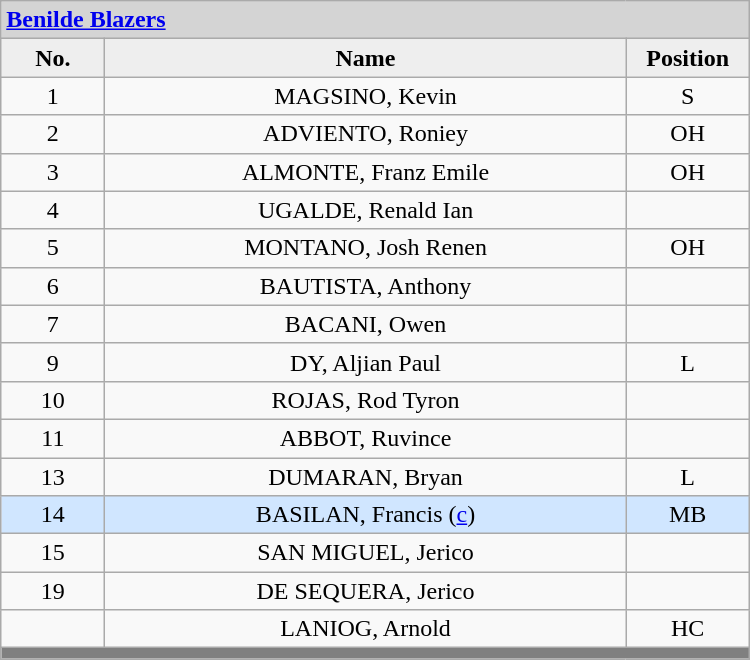<table class='wikitable mw-collapsible mw-collapsed' style="text-align: center; width: 500px; border: none">
<tr>
<th style="background:#D4D4D4; text-align:left;" colspan=3><a href='#'>Benilde Blazers</a></th>
</tr>
<tr style="background:#EEEEEE; font-weight:bold;">
<td width=10%>No.</td>
<td width=50%>Name</td>
<td width=10%>Position</td>
</tr>
<tr>
<td>1</td>
<td>MAGSINO, Kevin</td>
<td>S</td>
</tr>
<tr>
<td>2</td>
<td>ADVIENTO, Roniey</td>
<td>OH</td>
</tr>
<tr>
<td>3</td>
<td>ALMONTE, Franz Emile</td>
<td>OH</td>
</tr>
<tr>
<td>4</td>
<td>UGALDE, Renald Ian</td>
<td></td>
</tr>
<tr>
<td>5</td>
<td>MONTANO, Josh Renen</td>
<td>OH</td>
</tr>
<tr>
<td>6</td>
<td>BAUTISTA, Anthony</td>
<td></td>
</tr>
<tr>
<td>7</td>
<td>BACANI, Owen</td>
<td></td>
</tr>
<tr>
<td>9</td>
<td>DY, Aljian Paul</td>
<td>L</td>
</tr>
<tr>
<td>10</td>
<td>ROJAS, Rod Tyron</td>
<td></td>
</tr>
<tr>
<td>11</td>
<td>ABBOT, Ruvince</td>
<td></td>
</tr>
<tr>
<td>13</td>
<td>DUMARAN, Bryan</td>
<td>L</td>
</tr>
<tr style="background: #D0E6FF">
<td>14</td>
<td>BASILAN, Francis  (<a href='#'>c</a>)</td>
<td>MB</td>
</tr>
<tr>
<td>15</td>
<td>SAN MIGUEL, Jerico</td>
<td></td>
</tr>
<tr>
<td>19</td>
<td>DE SEQUERA, Jerico</td>
<td></td>
</tr>
<tr>
<td></td>
<td>LANIOG, Arnold</td>
<td>HC</td>
</tr>
<tr>
<th style='background: grey;' colspan=3></th>
</tr>
</table>
